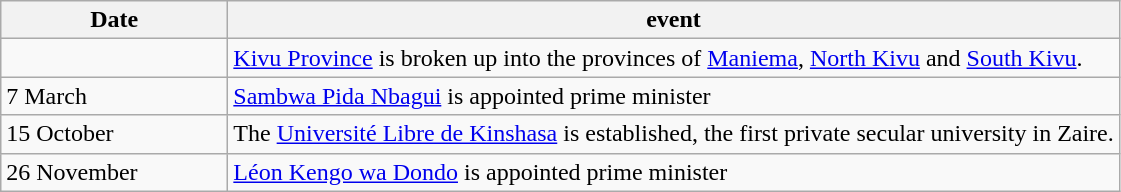<table class=wikitable>
<tr>
<th style="width:9em">Date</th>
<th>event</th>
</tr>
<tr>
<td></td>
<td><a href='#'>Kivu Province</a> is broken up into the provinces of <a href='#'>Maniema</a>, <a href='#'>North Kivu</a> and <a href='#'>South Kivu</a>.</td>
</tr>
<tr>
<td>7 March</td>
<td><a href='#'>Sambwa Pida Nbagui</a> is appointed prime minister</td>
</tr>
<tr>
<td>15 October</td>
<td>The <a href='#'>Université Libre de Kinshasa</a> is established, the first private secular university in Zaire.</td>
</tr>
<tr>
<td>26 November</td>
<td><a href='#'>Léon Kengo wa Dondo</a> is appointed prime minister</td>
</tr>
</table>
